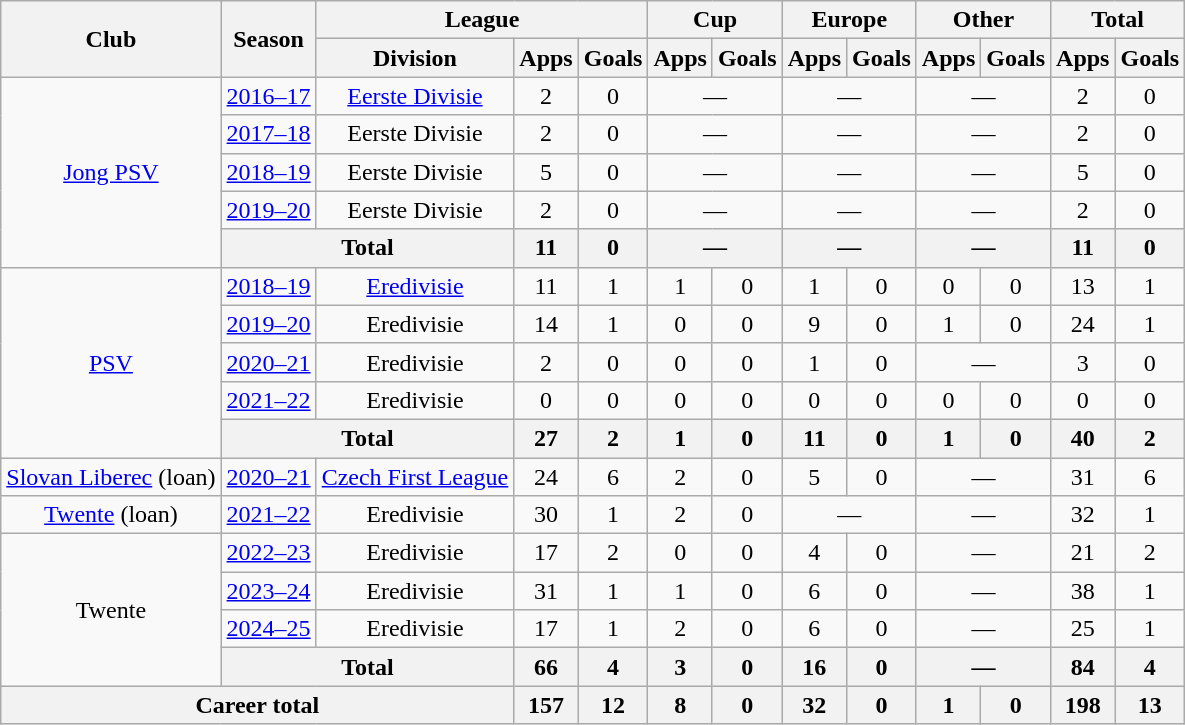<table class="wikitable" style="text-align: center">
<tr>
<th rowspan="2">Club</th>
<th rowspan="2">Season</th>
<th colspan="3">League</th>
<th colspan="2">Cup</th>
<th colspan="2">Europe</th>
<th colspan="2">Other</th>
<th colspan="2">Total</th>
</tr>
<tr>
<th>Division</th>
<th>Apps</th>
<th>Goals</th>
<th>Apps</th>
<th>Goals</th>
<th>Apps</th>
<th>Goals</th>
<th>Apps</th>
<th>Goals</th>
<th>Apps</th>
<th>Goals</th>
</tr>
<tr>
<td rowspan="5"><a href='#'>Jong PSV</a></td>
<td><a href='#'>2016–17</a></td>
<td><a href='#'>Eerste Divisie</a></td>
<td>2</td>
<td>0</td>
<td colspan="2">—</td>
<td colspan="2">—</td>
<td colspan="2">—</td>
<td>2</td>
<td>0</td>
</tr>
<tr>
<td><a href='#'>2017–18</a></td>
<td>Eerste Divisie</td>
<td>2</td>
<td>0</td>
<td colspan="2">—</td>
<td colspan="2">—</td>
<td colspan="2">—</td>
<td>2</td>
<td>0</td>
</tr>
<tr>
<td><a href='#'>2018–19</a></td>
<td>Eerste Divisie</td>
<td>5</td>
<td>0</td>
<td colspan="2">—</td>
<td colspan="2">—</td>
<td colspan="2">—</td>
<td>5</td>
<td>0</td>
</tr>
<tr>
<td><a href='#'>2019–20</a></td>
<td>Eerste Divisie</td>
<td>2</td>
<td>0</td>
<td colspan="2">—</td>
<td colspan="2">—</td>
<td colspan="2">—</td>
<td>2</td>
<td>0</td>
</tr>
<tr>
<th colspan="2">Total</th>
<th>11</th>
<th>0</th>
<th colspan="2">—</th>
<th colspan="2">—</th>
<th colspan="2">—</th>
<th>11</th>
<th>0</th>
</tr>
<tr>
<td rowspan="5"><a href='#'>PSV</a></td>
<td><a href='#'>2018–19</a></td>
<td><a href='#'>Eredivisie</a></td>
<td>11</td>
<td>1</td>
<td>1</td>
<td>0</td>
<td>1</td>
<td>0</td>
<td>0</td>
<td>0</td>
<td>13</td>
<td>1</td>
</tr>
<tr>
<td><a href='#'>2019–20</a></td>
<td>Eredivisie</td>
<td>14</td>
<td>1</td>
<td>0</td>
<td>0</td>
<td>9</td>
<td>0</td>
<td>1</td>
<td>0</td>
<td>24</td>
<td>1</td>
</tr>
<tr>
<td><a href='#'>2020–21</a></td>
<td>Eredivisie</td>
<td>2</td>
<td>0</td>
<td>0</td>
<td>0</td>
<td>1</td>
<td>0</td>
<td colspan="2">—</td>
<td>3</td>
<td>0</td>
</tr>
<tr>
<td><a href='#'>2021–22</a></td>
<td>Eredivisie</td>
<td>0</td>
<td>0</td>
<td>0</td>
<td>0</td>
<td>0</td>
<td>0</td>
<td>0</td>
<td>0</td>
<td>0</td>
<td>0</td>
</tr>
<tr>
<th colspan="2">Total</th>
<th>27</th>
<th>2</th>
<th>1</th>
<th>0</th>
<th>11</th>
<th>0</th>
<th>1</th>
<th>0</th>
<th>40</th>
<th>2</th>
</tr>
<tr>
<td><a href='#'>Slovan Liberec</a> (loan)</td>
<td><a href='#'>2020–21</a></td>
<td><a href='#'>Czech First League</a></td>
<td>24</td>
<td>6</td>
<td>2</td>
<td>0</td>
<td>5</td>
<td>0</td>
<td colspan="2">—</td>
<td>31</td>
<td>6</td>
</tr>
<tr>
<td><a href='#'>Twente</a> (loan)</td>
<td><a href='#'>2021–22</a></td>
<td>Eredivisie</td>
<td>30</td>
<td>1</td>
<td>2</td>
<td>0</td>
<td colspan="2">—</td>
<td colspan="2">—</td>
<td>32</td>
<td>1</td>
</tr>
<tr>
<td rowspan="4">Twente</td>
<td><a href='#'>2022–23</a></td>
<td>Eredivisie</td>
<td>17</td>
<td>2</td>
<td>0</td>
<td>0</td>
<td>4</td>
<td>0</td>
<td colspan="2">—</td>
<td>21</td>
<td>2</td>
</tr>
<tr>
<td><a href='#'>2023–24</a></td>
<td>Eredivisie</td>
<td>31</td>
<td>1</td>
<td>1</td>
<td>0</td>
<td>6</td>
<td>0</td>
<td colspan="2">—</td>
<td>38</td>
<td>1</td>
</tr>
<tr>
<td><a href='#'>2024–25</a></td>
<td>Eredivisie</td>
<td>17</td>
<td>1</td>
<td>2</td>
<td>0</td>
<td>6</td>
<td>0</td>
<td colspan="2">—</td>
<td>25</td>
<td>1</td>
</tr>
<tr>
<th colspan="2">Total</th>
<th>66</th>
<th>4</th>
<th>3</th>
<th>0</th>
<th>16</th>
<th>0</th>
<th colspan="2">—</th>
<th>84</th>
<th>4</th>
</tr>
<tr>
<th colspan="3">Career total</th>
<th>157</th>
<th>12</th>
<th>8</th>
<th>0</th>
<th>32</th>
<th>0</th>
<th>1</th>
<th>0</th>
<th>198</th>
<th>13</th>
</tr>
</table>
